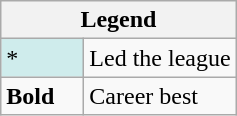<table class="wikitable mw-collapsible">
<tr>
<th colspan="2">Legend</th>
</tr>
<tr>
<td style="background:#cfecec; width:3em;">*</td>
<td>Led the league</td>
</tr>
<tr>
<td><strong>Bold</strong></td>
<td>Career best</td>
</tr>
</table>
